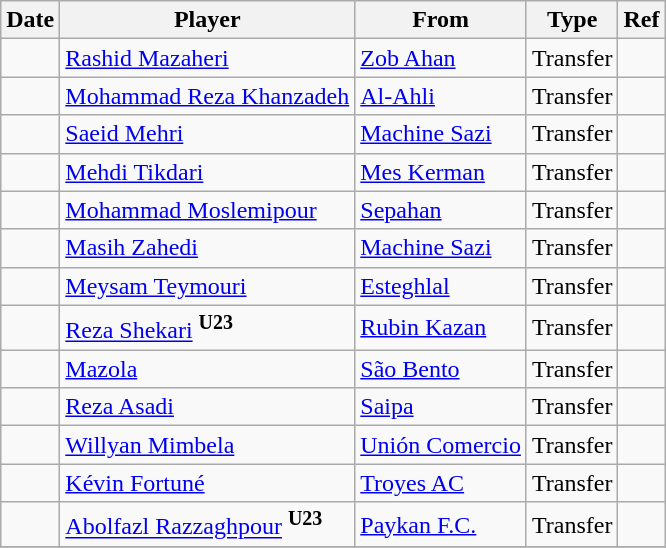<table class="wikitable">
<tr>
<th><strong>Date</strong></th>
<th><strong>Player</strong></th>
<th><strong>From</strong></th>
<th><strong>Type</strong></th>
<th><strong>Ref</strong></th>
</tr>
<tr>
<td></td>
<td> <a href='#'>Rashid Mazaheri</a></td>
<td> <a href='#'>Zob Ahan</a></td>
<td>Transfer</td>
<td></td>
</tr>
<tr>
<td></td>
<td> <a href='#'>Mohammad Reza Khanzadeh</a></td>
<td> <a href='#'>Al-Ahli</a></td>
<td>Transfer</td>
<td></td>
</tr>
<tr>
<td></td>
<td> <a href='#'>Saeid Mehri</a></td>
<td> <a href='#'>Machine Sazi</a></td>
<td>Transfer</td>
<td></td>
</tr>
<tr>
<td></td>
<td> <a href='#'>Mehdi Tikdari</a></td>
<td> <a href='#'>Mes Kerman</a></td>
<td>Transfer</td>
<td></td>
</tr>
<tr>
<td></td>
<td> <a href='#'>Mohammad Moslemipour</a></td>
<td> <a href='#'>Sepahan</a></td>
<td>Transfer</td>
<td></td>
</tr>
<tr>
<td></td>
<td> <a href='#'>Masih Zahedi</a></td>
<td> <a href='#'>Machine Sazi</a></td>
<td>Transfer</td>
<td></td>
</tr>
<tr>
<td></td>
<td> <a href='#'>Meysam Teymouri</a></td>
<td> <a href='#'>Esteghlal</a></td>
<td>Transfer</td>
<td></td>
</tr>
<tr>
<td></td>
<td> <a href='#'>Reza Shekari</a> <sup><strong>U23</strong></sup></td>
<td> <a href='#'>Rubin Kazan</a></td>
<td>Transfer</td>
<td></td>
</tr>
<tr>
<td></td>
<td> <a href='#'>Mazola</a></td>
<td> <a href='#'>São Bento</a></td>
<td>Transfer</td>
<td></td>
</tr>
<tr>
<td></td>
<td> <a href='#'>Reza Asadi</a></td>
<td> <a href='#'>Saipa</a></td>
<td>Transfer</td>
<td></td>
</tr>
<tr>
<td></td>
<td> <a href='#'>Willyan Mimbela</a></td>
<td> <a href='#'>Unión Comercio</a></td>
<td>Transfer</td>
<td></td>
</tr>
<tr>
<td></td>
<td> <a href='#'>Kévin Fortuné</a></td>
<td> <a href='#'>Troyes AC</a></td>
<td>Transfer</td>
<td></td>
</tr>
<tr>
<td></td>
<td> <a href='#'>Abolfazl Razzaghpour</a> <sup><strong>U23</strong></sup></td>
<td> <a href='#'>Paykan F.C.</a></td>
<td>Transfer</td>
<td></td>
</tr>
<tr>
</tr>
</table>
